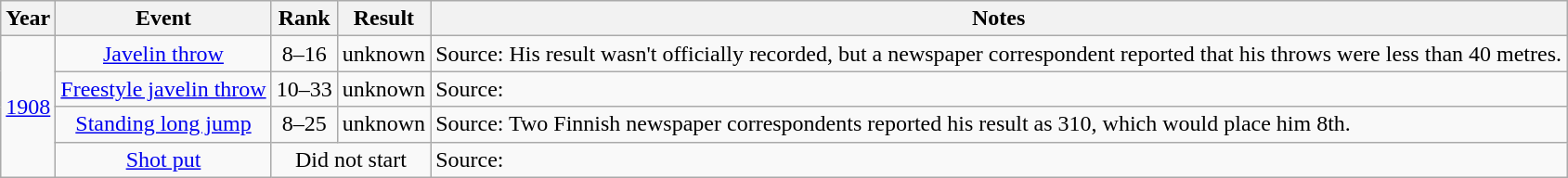<table class="wikitable" style=" text-align:center;">
<tr>
<th>Year</th>
<th>Event</th>
<th>Rank</th>
<th>Result</th>
<th>Notes</th>
</tr>
<tr>
<td rowspan=4><a href='#'>1908</a></td>
<td><a href='#'>Javelin throw</a></td>
<td>8–16</td>
<td>unknown</td>
<td align=left>Source: His result wasn't officially recorded, but a newspaper correspondent reported that his throws were less than 40 metres.</td>
</tr>
<tr>
<td><a href='#'>Freestyle javelin throw</a></td>
<td>10–33</td>
<td>unknown</td>
<td align=left>Source:</td>
</tr>
<tr>
<td><a href='#'>Standing long jump</a></td>
<td>8–25</td>
<td>unknown</td>
<td align=left>Source: Two Finnish newspaper correspondents reported his result as 310, which would place him 8th.</td>
</tr>
<tr>
<td><a href='#'>Shot put</a></td>
<td colspan=2>Did not start</td>
<td align=left>Source:</td>
</tr>
</table>
